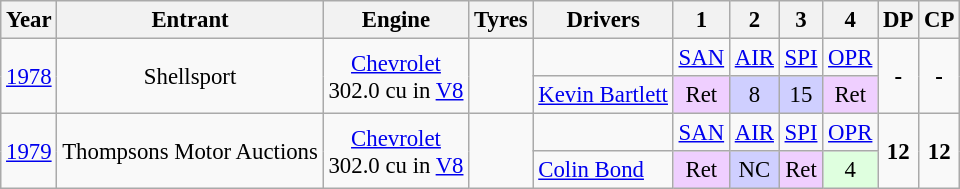<table class="wikitable" style="text-align:center; font-size:95%">
<tr>
<th>Year</th>
<th>Entrant</th>
<th>Engine</th>
<th>Tyres</th>
<th>Drivers</th>
<th>1</th>
<th>2</th>
<th>3</th>
<th>4</th>
<th>DP</th>
<th>CP</th>
</tr>
<tr>
<td rowspan="2"><a href='#'>1978</a></td>
<td rowspan="2">Shellsport</td>
<td rowspan="2"><a href='#'>Chevrolet</a> <br>302.0 cu in <a href='#'>V8</a></td>
<td rowspan="2"></td>
<td></td>
<td><a href='#'>SAN</a></td>
<td><a href='#'>AIR</a></td>
<td><a href='#'>SPI</a></td>
<td><a href='#'>OPR</a></td>
<td rowspan="2"><strong>-</strong></td>
<td rowspan="2"><strong>-</strong></td>
</tr>
<tr>
<td align="left"> <a href='#'>Kevin Bartlett</a></td>
<td style="background:#EFCFFF;">Ret</td>
<td style="background:#CFCFFF;">8</td>
<td style="background:#CFCFFF;">15</td>
<td style="background:#EFCFFF;">Ret</td>
</tr>
<tr>
<td rowspan="2"><a href='#'>1979</a></td>
<td rowspan="2">Thompsons Motor Auctions</td>
<td rowspan="2"><a href='#'>Chevrolet</a> <br>302.0 cu in <a href='#'>V8</a></td>
<td rowspan="2"></td>
<td></td>
<td><a href='#'>SAN</a></td>
<td><a href='#'>AIR</a></td>
<td><a href='#'>SPI</a></td>
<td><a href='#'>OPR</a></td>
<td rowspan="2"><strong>12</strong></td>
<td rowspan="2"><strong>12</strong></td>
</tr>
<tr>
<td align="left"> <a href='#'>Colin Bond</a></td>
<td style="background:#EFCFFF;">Ret</td>
<td style="background:#CFCFFF;">NC</td>
<td style="background:#EFCFFF;">Ret</td>
<td style="background:#DFFFDF;">4</td>
</tr>
</table>
